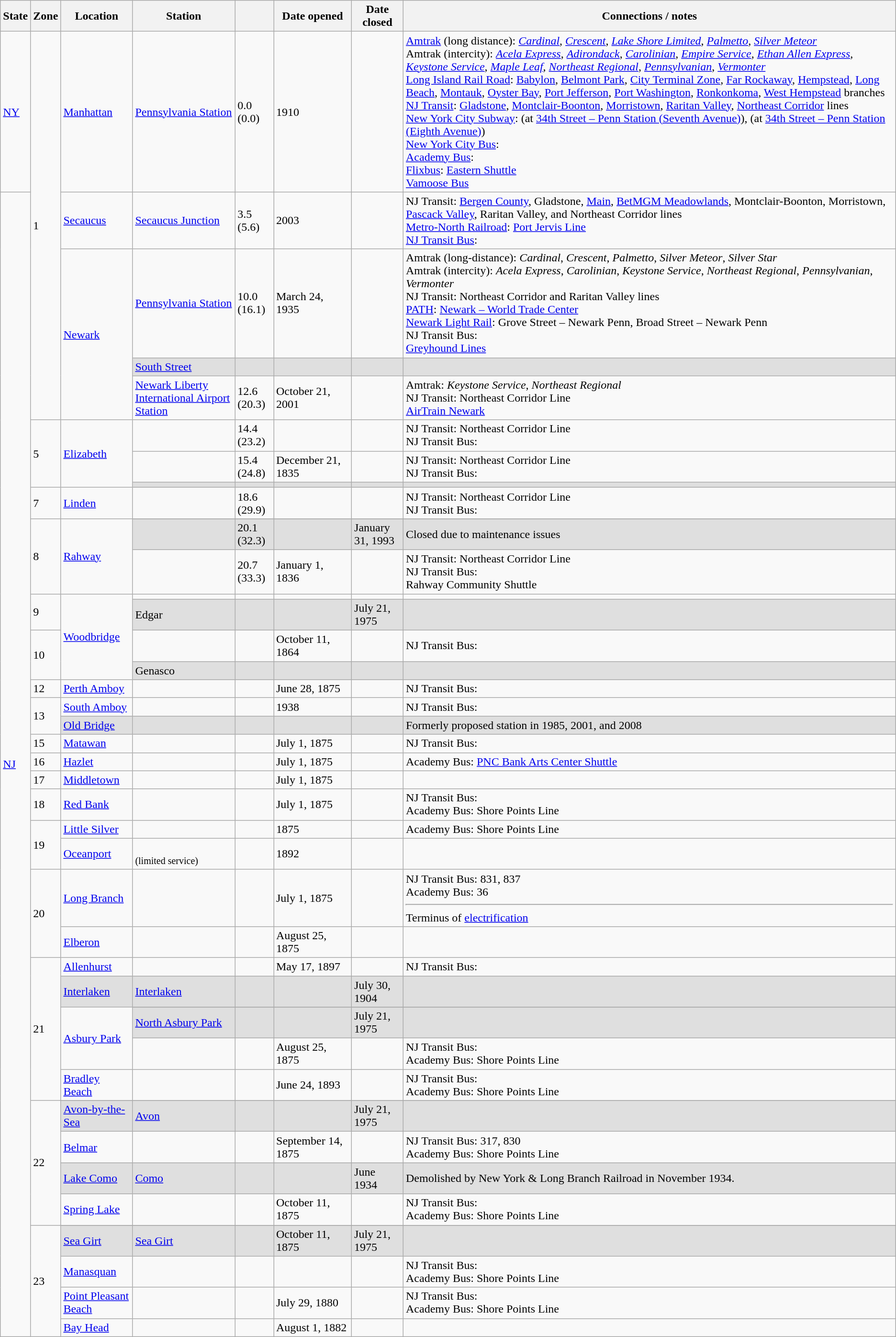<table class="wikitable">
<tr>
<th>State</th>
<th>Zone</th>
<th>Location</th>
<th>Station</th>
<th></th>
<th>Date opened</th>
<th>Date closed</th>
<th width="55%">Connections / notes</th>
</tr>
<tr>
<td><a href='#'>NY</a></td>
<td rowspan=5>1</td>
<td><a href='#'>Manhattan</a></td>
<td><a href='#'>Pennsylvania Station</a> </td>
<td>0.0 (0.0)</td>
<td>1910</td>
<td></td>
<td><a href='#'>Amtrak</a> (long distance): <em><a href='#'>Cardinal</a></em>, <em><a href='#'>Crescent</a></em>, <em><a href='#'>Lake Shore Limited</a></em>, <em><a href='#'>Palmetto</a></em>, <em><a href='#'>Silver Meteor</a></em><br>Amtrak (intercity): <em><a href='#'>Acela Express</a></em>, <em><a href='#'>Adirondack</a></em>, <em><a href='#'>Carolinian</a></em>, <em><a href='#'>Empire Service</a></em>, <em><a href='#'>Ethan Allen Express</a></em>, <em><a href='#'>Keystone Service</a></em>, <em><a href='#'>Maple Leaf</a></em>, <em><a href='#'>Northeast Regional</a></em>, <em><a href='#'>Pennsylvanian</a></em>, <em><a href='#'>Vermonter</a></em><br><a href='#'>Long Island Rail Road</a>: <a href='#'>Babylon</a>, <a href='#'>Belmont Park</a>, <a href='#'>City Terminal Zone</a>, <a href='#'>Far Rockaway</a>, <a href='#'>Hempstead</a>, <a href='#'>Long Beach</a>, <a href='#'>Montauk</a>, <a href='#'>Oyster Bay</a>, <a href='#'>Port Jefferson</a>, <a href='#'>Port Washington</a>, <a href='#'>Ronkonkoma</a>, <a href='#'>West Hempstead</a> branches<br><a href='#'>NJ Transit</a>: <a href='#'>Gladstone</a>, <a href='#'>Montclair-Boonton</a>, <a href='#'>Morristown</a>, <a href='#'>Raritan Valley</a>, <a href='#'>Northeast Corridor</a> lines<br><a href='#'>New York City Subway</a>:  (at <a href='#'>34th Street – Penn Station (Seventh Avenue)</a>),  (at <a href='#'>34th Street – Penn Station (Eighth Avenue)</a>)<br><a href='#'>New York City Bus</a>: <br><a href='#'>Academy Bus</a>: <br><a href='#'>Flixbus</a>: <a href='#'>Eastern Shuttle</a><br><a href='#'>Vamoose Bus</a></td>
</tr>
<tr>
<td rowspan=42><a href='#'>NJ</a></td>
<td><a href='#'>Secaucus</a></td>
<td><a href='#'>Secaucus Junction</a> </td>
<td>3.5 (5.6)</td>
<td>2003</td>
<td></td>
<td>NJ Transit: <a href='#'>Bergen County</a>, Gladstone, <a href='#'>Main</a>, <a href='#'>BetMGM Meadowlands</a>, Montclair-Boonton, Morristown, <a href='#'>Pascack Valley</a>, Raritan Valley, and Northeast Corridor lines<br><a href='#'>Metro-North Railroad</a>: <a href='#'>Port Jervis Line</a><br><a href='#'>NJ Transit Bus</a>: </td>
</tr>
<tr>
<td rowspan=3><a href='#'>Newark</a></td>
<td><a href='#'>Pennsylvania Station</a> </td>
<td>10.0 (16.1)</td>
<td>March 24, 1935</td>
<td></td>
<td>Amtrak (long-distance): <em>Cardinal</em>, <em>Crescent</em>, <em>Palmetto</em>, <em>Silver Meteor</em>, <em>Silver Star</em><br>Amtrak (intercity): <em>Acela Express</em>, <em>Carolinian</em>, <em>Keystone Service</em>, <em>Northeast Regional</em>, <em>Pennsylvanian</em>, <em>Vermonter</em><br>NJ Transit: Northeast Corridor and Raritan Valley lines<br><a href='#'>PATH</a>: <a href='#'>Newark – World Trade Center</a><br><a href='#'>Newark Light Rail</a>: Grove Street – Newark Penn, Broad Street – Newark Penn<br>NJ Transit Bus: <br><a href='#'>Greyhound Lines</a></td>
</tr>
<tr bgcolor=dfdfdf>
<td><a href='#'>South Street</a></td>
<td></td>
<td></td>
<td></td>
<td></td>
</tr>
<tr>
<td><a href='#'>Newark Liberty International Airport Station</a> </td>
<td>12.6 (20.3)</td>
<td>October 21, 2001</td>
<td></td>
<td>Amtrak: <em>Keystone Service</em>, <em>Northeast Regional</em><br>NJ Transit: Northeast Corridor Line<br><a href='#'>AirTrain Newark</a></td>
</tr>
<tr>
<td rowspan=3>5</td>
<td rowspan=3><a href='#'>Elizabeth</a></td>
<td> </td>
<td>14.4 (23.2)</td>
<td></td>
<td></td>
<td>NJ Transit: Northeast Corridor Line<br>NJ Transit Bus: </td>
</tr>
<tr>
<td> </td>
<td>15.4 (24.8)</td>
<td>December 21, 1835</td>
<td></td>
<td>NJ Transit: Northeast Corridor Line<br>NJ Transit Bus: </td>
</tr>
<tr bgcolor=dfdfdf>
<td></td>
<td></td>
<td></td>
<td></td>
<td></td>
</tr>
<tr>
<td>7</td>
<td><a href='#'>Linden</a></td>
<td> </td>
<td>18.6 (29.9)</td>
<td></td>
<td></td>
<td>NJ Transit: Northeast Corridor Line<br>NJ Transit Bus: </td>
</tr>
<tr>
<td rowspan=3>8</td>
<td rowspan=3><a href='#'>Rahway</a></td>
</tr>
<tr bgcolor=dfdfdf>
<td></td>
<td>20.1 (32.3)</td>
<td></td>
<td>January 31, 1993</td>
<td>Closed due to maintenance issues</td>
</tr>
<tr>
<td> </td>
<td>20.7 (33.3)</td>
<td>January 1, 1836</td>
<td></td>
<td>NJ Transit: Northeast Corridor Line<br>NJ Transit Bus: <br>Rahway Community Shuttle</td>
</tr>
<tr>
<td rowspan=2>9</td>
<td rowspan=4><a href='#'>Woodbridge</a></td>
<td> </td>
<td></td>
<td></td>
<td></td>
<td></td>
</tr>
<tr bgcolor=dfdfdf>
<td>Edgar</td>
<td></td>
<td></td>
<td>July 21, 1975</td>
<td></td>
</tr>
<tr>
<td rowspan=2>10</td>
<td> </td>
<td></td>
<td>October 11, 1864</td>
<td></td>
<td>NJ Transit Bus: </td>
</tr>
<tr bgcolor=dfdfdf>
<td>Genasco</td>
<td></td>
<td></td>
<td></td>
<td></td>
</tr>
<tr>
<td>12</td>
<td><a href='#'>Perth Amboy</a></td>
<td></td>
<td></td>
<td>June 28, 1875</td>
<td></td>
<td>NJ Transit Bus: </td>
</tr>
<tr>
<td rowspan=2>13</td>
<td><a href='#'>South Amboy</a></td>
<td> </td>
<td></td>
<td>1938</td>
<td></td>
<td>NJ Transit Bus: </td>
</tr>
<tr bgcolor=dfdfdf>
<td><a href='#'>Old Bridge</a></td>
<td></td>
<td></td>
<td></td>
<td></td>
<td>Formerly proposed station in 1985, 2001, and 2008</td>
</tr>
<tr>
<td>15</td>
<td><a href='#'>Matawan</a></td>
<td> </td>
<td></td>
<td>July 1, 1875</td>
<td></td>
<td>NJ Transit Bus: </td>
</tr>
<tr>
<td>16</td>
<td><a href='#'>Hazlet</a></td>
<td> </td>
<td></td>
<td>July 1, 1875</td>
<td></td>
<td>Academy Bus: <a href='#'>PNC Bank Arts Center Shuttle</a></td>
</tr>
<tr>
<td>17</td>
<td><a href='#'>Middletown</a></td>
<td> </td>
<td></td>
<td>July 1, 1875</td>
<td></td>
<td></td>
</tr>
<tr>
<td>18</td>
<td><a href='#'>Red Bank</a></td>
<td> </td>
<td></td>
<td>July 1, 1875</td>
<td></td>
<td>NJ Transit Bus: <br>Academy Bus: Shore Points Line</td>
</tr>
<tr>
<td rowspan=2>19</td>
<td><a href='#'>Little Silver</a></td>
<td></td>
<td></td>
<td>1875</td>
<td></td>
<td>Academy Bus: Shore Points Line</td>
</tr>
<tr>
<td><a href='#'>Oceanport</a></td>
<td><br><small>(limited service)</small></td>
<td></td>
<td>1892</td>
<td></td>
<td></td>
</tr>
<tr>
<td rowspan=2>20</td>
<td><a href='#'>Long Branch</a></td>
<td> </td>
<td></td>
<td>July 1, 1875</td>
<td></td>
<td>NJ Transit Bus: 831, 837<br>Academy Bus: 36<hr>Terminus of <a href='#'>electrification</a></td>
</tr>
<tr>
<td><a href='#'>Elberon</a></td>
<td> </td>
<td></td>
<td>August 25, 1875</td>
<td></td>
<td></td>
</tr>
<tr>
<td rowspan=6>21</td>
<td><a href='#'>Allenhurst</a></td>
<td></td>
<td></td>
<td>May 17, 1897</td>
<td></td>
<td>NJ Transit Bus: </td>
</tr>
<tr bgcolor=dfdfdf>
<td><a href='#'>Interlaken</a></td>
<td><a href='#'>Interlaken</a></td>
<td></td>
<td></td>
<td>July 30, 1904</td>
<td></td>
</tr>
<tr>
<td rowspan=3><a href='#'>Asbury Park</a></td>
</tr>
<tr bgcolor=dfdfdf>
<td><a href='#'>North Asbury Park</a></td>
<td></td>
<td></td>
<td>July 21, 1975</td>
<td></td>
</tr>
<tr>
<td> </td>
<td></td>
<td>August 25, 1875</td>
<td></td>
<td>NJ Transit Bus: <br>Academy Bus: Shore Points Line</td>
</tr>
<tr>
<td><a href='#'>Bradley Beach</a></td>
<td></td>
<td></td>
<td>June 24, 1893</td>
<td></td>
<td>NJ Transit Bus: <br>Academy Bus: Shore Points Line</td>
</tr>
<tr>
<td rowspan=5>22</td>
</tr>
<tr bgcolor=dfdfdf>
<td><a href='#'>Avon-by-the-Sea</a></td>
<td><a href='#'>Avon</a></td>
<td></td>
<td></td>
<td>July 21, 1975</td>
<td></td>
</tr>
<tr>
<td><a href='#'>Belmar</a></td>
<td></td>
<td></td>
<td>September 14, 1875</td>
<td></td>
<td>NJ Transit Bus: 317, 830<br>Academy Bus: Shore Points Line</td>
</tr>
<tr bgcolor=dfdfdf>
<td><a href='#'>Lake Como</a></td>
<td><a href='#'>Como</a></td>
<td></td>
<td></td>
<td>June 1934</td>
<td>Demolished by New York & Long Branch Railroad in November 1934.</td>
</tr>
<tr>
<td><a href='#'>Spring Lake</a></td>
<td></td>
<td></td>
<td>October 11, 1875</td>
<td></td>
<td>NJ Transit Bus: <br>Academy Bus: Shore Points Line</td>
</tr>
<tr>
<td rowspan=6>23</td>
</tr>
<tr bgcolor=dfdfdf>
<td><a href='#'>Sea Girt</a></td>
<td><a href='#'>Sea Girt</a></td>
<td></td>
<td>October 11, 1875</td>
<td>July 21, 1975</td>
<td></td>
</tr>
<tr>
<td><a href='#'>Manasquan</a></td>
<td></td>
<td></td>
<td></td>
<td></td>
<td>NJ Transit Bus: <br>Academy Bus: Shore Points Line</td>
</tr>
<tr>
<td><a href='#'>Point Pleasant Beach</a></td>
<td> </td>
<td></td>
<td>July 29, 1880</td>
<td></td>
<td>NJ Transit Bus: <br>Academy Bus: Shore Points Line</td>
</tr>
<tr>
<td><a href='#'>Bay Head</a></td>
<td></td>
<td></td>
<td>August 1, 1882</td>
<td></td>
<td></td>
</tr>
</table>
